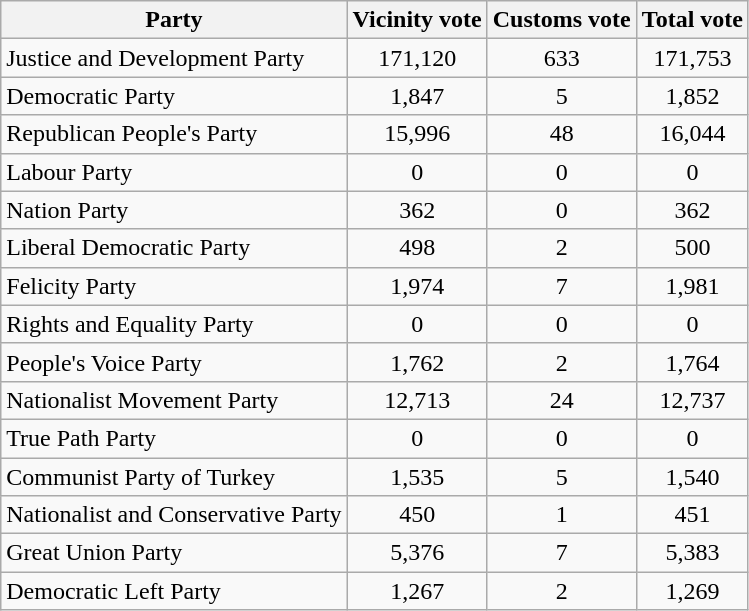<table class="wikitable sortable">
<tr>
<th style="text-align:center;">Party</th>
<th style="text-align:center;">Vicinity vote</th>
<th style="text-align:center;">Customs vote</th>
<th style="text-align:center;">Total vote</th>
</tr>
<tr>
<td>Justice and Development Party</td>
<td style="text-align:center;">171,120</td>
<td style="text-align:center;">633</td>
<td style="text-align:center;">171,753</td>
</tr>
<tr>
<td>Democratic Party</td>
<td style="text-align:center;">1,847</td>
<td style="text-align:center;">5</td>
<td style="text-align:center;">1,852</td>
</tr>
<tr>
<td>Republican People's Party</td>
<td style="text-align:center;">15,996</td>
<td style="text-align:center;">48</td>
<td style="text-align:center;">16,044</td>
</tr>
<tr>
<td>Labour Party</td>
<td style="text-align:center;">0</td>
<td style="text-align:center;">0</td>
<td style="text-align:center;">0</td>
</tr>
<tr>
<td>Nation Party</td>
<td style="text-align:center;">362</td>
<td style="text-align:center;">0</td>
<td style="text-align:center;">362</td>
</tr>
<tr>
<td>Liberal Democratic Party</td>
<td style="text-align:center;">498</td>
<td style="text-align:center;">2</td>
<td style="text-align:center;">500</td>
</tr>
<tr>
<td>Felicity Party</td>
<td style="text-align:center;">1,974</td>
<td style="text-align:center;">7</td>
<td style="text-align:center;">1,981</td>
</tr>
<tr>
<td>Rights and Equality Party</td>
<td style="text-align:center;">0</td>
<td style="text-align:center;">0</td>
<td style="text-align:center;">0</td>
</tr>
<tr>
<td>People's Voice Party</td>
<td style="text-align:center;">1,762</td>
<td style="text-align:center;">2</td>
<td style="text-align:center;">1,764</td>
</tr>
<tr>
<td>Nationalist Movement Party</td>
<td style="text-align:center;">12,713</td>
<td style="text-align:center;">24</td>
<td style="text-align:center;">12,737</td>
</tr>
<tr>
<td>True Path Party</td>
<td style="text-align:center;">0</td>
<td style="text-align:center;">0</td>
<td style="text-align:center;">0</td>
</tr>
<tr>
<td>Communist Party of Turkey</td>
<td style="text-align:center;">1,535</td>
<td style="text-align:center;">5</td>
<td style="text-align:center;">1,540</td>
</tr>
<tr>
<td>Nationalist and Conservative Party</td>
<td style="text-align:center;">450</td>
<td style="text-align:center;">1</td>
<td style="text-align:center;">451</td>
</tr>
<tr>
<td>Great Union Party</td>
<td style="text-align:center;">5,376</td>
<td style="text-align:center;">7</td>
<td style="text-align:center;">5,383</td>
</tr>
<tr>
<td>Democratic Left Party</td>
<td style="text-align:center;">1,267</td>
<td style="text-align:center;">2</td>
<td style="text-align:center;">1,269</td>
</tr>
</table>
